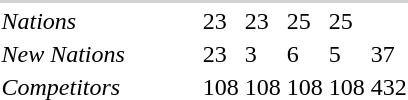<table>
<tr>
</tr>
<tr>
</tr>
<tr>
</tr>
<tr>
</tr>
<tr>
</tr>
<tr>
</tr>
<tr>
</tr>
<tr>
</tr>
<tr>
</tr>
<tr>
</tr>
<tr>
</tr>
<tr>
</tr>
<tr>
</tr>
<tr>
</tr>
<tr>
</tr>
<tr>
</tr>
<tr>
</tr>
<tr>
</tr>
<tr>
</tr>
<tr>
</tr>
<tr>
</tr>
<tr>
</tr>
<tr>
</tr>
<tr>
</tr>
<tr>
</tr>
<tr>
</tr>
<tr>
</tr>
<tr>
</tr>
<tr>
</tr>
<tr>
</tr>
<tr>
</tr>
<tr>
</tr>
<tr>
</tr>
<tr>
</tr>
<tr>
</tr>
<tr>
</tr>
<tr>
</tr>
<tr>
<td colspan=30 bgcolor=lightgray></td>
</tr>
<tr>
<td align=left><em>Nations</em></td>
<td></td>
<td></td>
<td></td>
<td></td>
<td></td>
<td></td>
<td></td>
<td></td>
<td></td>
<td></td>
<td></td>
<td></td>
<td>23</td>
<td>23</td>
<td>25</td>
<td>25</td>
<td></td>
</tr>
<tr>
<td align=left><em>New Nations</em></td>
<td></td>
<td></td>
<td></td>
<td></td>
<td></td>
<td></td>
<td></td>
<td></td>
<td></td>
<td></td>
<td></td>
<td></td>
<td>23</td>
<td>3</td>
<td>6</td>
<td>5</td>
<td>37</td>
</tr>
<tr>
<td align=left><em>Competitors</em></td>
<td></td>
<td></td>
<td></td>
<td></td>
<td></td>
<td></td>
<td></td>
<td></td>
<td></td>
<td></td>
<td></td>
<td></td>
<td>108</td>
<td>108</td>
<td>108</td>
<td>108</td>
<td>432</td>
</tr>
<tr>
</tr>
</table>
